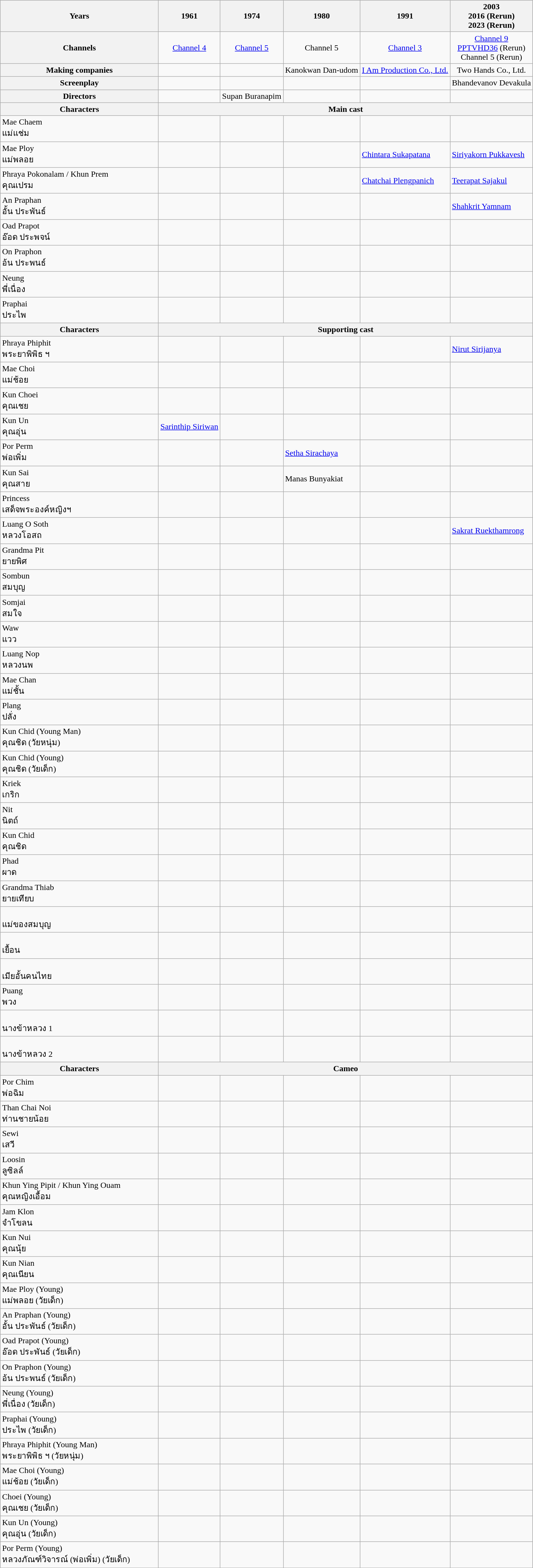<table class="wikitable">
<tr>
<th width="100px">Years</th>
<th>1961</th>
<th>1974</th>
<th>1980</th>
<th>1991</th>
<th>2003 <br> 2016 (Rerun) <br> 2023 (Rerun)</th>
</tr>
<tr>
<th scope="row" width="200px"><strong>Channels</strong></th>
<td align="center"><a href='#'>Channel 4</a></td>
<td align="center"><a href='#'>Channel 5</a></td>
<td align="center">Channel 5</td>
<td align="center"><a href='#'>Channel 3</a></td>
<td align="center"><a href='#'>Channel 9</a> <br> <a href='#'>PPTVHD36</a> (Rerun) <br> Channel 5 (Rerun)</td>
</tr>
<tr>
<th scope="row">Making companies</th>
<td align="center"></td>
<td align="center"></td>
<td align="center">Kanokwan Dan-udom</td>
<td align="center"><a href='#'>I Am Production Co., Ltd.</a></td>
<td align="center">Two Hands Co., Ltd.</td>
</tr>
<tr>
<th scope="row"><strong>Screenplay</strong></th>
<td align="center"></td>
<td align="center"></td>
<td align="center"></td>
<td align="center"> <br> </td>
<td align="center">Bhandevanov Devakula</td>
</tr>
<tr>
<th scope="row"><strong>Directors</strong></th>
<td align="center"></td>
<td align="center">Supan Buranapim</td>
<td align="center"></td>
<td align="center"></td>
<td align="center"></td>
</tr>
<tr>
<th scope="col" width="300px"><strong>Characters</strong></th>
<th colspan="5" align="center" scope="col" width="350px">Main cast</th>
</tr>
<tr>
<td>Mae Chaem <br> แม่แช่ม</td>
<td></td>
<td></td>
<td></td>
<td></td>
<td></td>
</tr>
<tr>
<td>Mae Ploy <br> แม่พลอย</td>
<td> <br> </td>
<td></td>
<td> <br> </td>
<td><a href='#'>Chintara Sukapatana</a></td>
<td><a href='#'>Siriyakorn Pukkavesh</a></td>
</tr>
<tr>
<td>Phraya Pokonalam / Khun Prem <br> คุณเปรม</td>
<td></td>
<td></td>
<td></td>
<td><a href='#'>Chatchai Plengpanich</a></td>
<td><a href='#'>Teerapat Sajakul</a></td>
</tr>
<tr>
<td>An Praphan <br> อั้น ประพันธ์</td>
<td></td>
<td></td>
<td></td>
<td></td>
<td><a href='#'>Shahkrit Yamnam</a></td>
</tr>
<tr>
<td>Oad Prapot <br> อ๊อด ประพจน์</td>
<td></td>
<td></td>
<td></td>
<td></td>
<td></td>
</tr>
<tr>
<td>On Praphon <br> อ้น ประพนธ์</td>
<td></td>
<td></td>
<td></td>
<td></td>
<td></td>
</tr>
<tr>
<td>Neung <br> พี่เนื่อง</td>
<td></td>
<td></td>
<td></td>
<td></td>
<td></td>
</tr>
<tr>
<td>Praphai <br> ประไพ</td>
<td></td>
<td></td>
<td></td>
<td></td>
<td></td>
</tr>
<tr>
<th scope="col" width="300px"><strong>Characters</strong></th>
<th colspan="5" align="center" scope="col" width="350px">Supporting cast</th>
</tr>
<tr>
<td>Phraya Phiphit <br> พระยาพิพิธ ฯ</td>
<td></td>
<td></td>
<td></td>
<td></td>
<td><a href='#'>Nirut Sirijanya</a></td>
</tr>
<tr>
<td>Mae Choi <br> แม่ช้อย</td>
<td></td>
<td></td>
<td></td>
<td></td>
<td></td>
</tr>
<tr>
<td>Kun Choei <br> คุณเชย</td>
<td></td>
<td></td>
<td></td>
<td></td>
<td></td>
</tr>
<tr>
<td>Kun Un <br> คุณอุ่น</td>
<td><a href='#'>Sarinthip Siriwan</a></td>
<td></td>
<td></td>
<td></td>
<td></td>
</tr>
<tr>
<td>Por Perm <br> พ่อเพิ่ม</td>
<td></td>
<td></td>
<td><a href='#'>Setha Sirachaya</a></td>
<td></td>
<td></td>
</tr>
<tr>
<td>Kun Sai <br> คุณสาย</td>
<td></td>
<td></td>
<td>Manas Bunyakiat</td>
<td></td>
<td></td>
</tr>
<tr>
<td>Princess <br> เสด็จพระองค์หญิงฯ</td>
<td></td>
<td></td>
<td></td>
<td></td>
<td></td>
</tr>
<tr>
<td>Luang O Soth <br> หลวงโอสถ</td>
<td></td>
<td></td>
<td></td>
<td></td>
<td><a href='#'>Sakrat Ruekthamrong</a></td>
</tr>
<tr>
<td>Grandma Pit <br> ยายพิศ</td>
<td></td>
<td></td>
<td></td>
<td></td>
<td></td>
</tr>
<tr>
<td>Sombun <br> สมบุญ</td>
<td></td>
<td></td>
<td></td>
<td></td>
<td></td>
</tr>
<tr>
<td>Somjai <br> สมใจ</td>
<td></td>
<td></td>
<td></td>
<td></td>
<td></td>
</tr>
<tr>
<td>Waw <br> แวว</td>
<td></td>
<td></td>
<td></td>
<td></td>
<td></td>
</tr>
<tr>
<td>Luang Nop <br> หลวงนพ</td>
<td></td>
<td></td>
<td></td>
<td></td>
<td></td>
</tr>
<tr>
<td>Mae Chan <br> แม่ชั้น</td>
<td></td>
<td></td>
<td></td>
<td></td>
<td></td>
</tr>
<tr>
<td>Plang <br> ปลั่ง</td>
<td></td>
<td></td>
<td></td>
<td></td>
<td></td>
</tr>
<tr>
<td>Kun Chid (Young Man) <br> คุณชิด (วัยหนุ่ม)</td>
<td></td>
<td></td>
<td></td>
<td></td>
<td></td>
</tr>
<tr>
<td>Kun Chid (Young) <br> คุณชิด (วัยเด็ก)</td>
<td></td>
<td></td>
<td></td>
<td></td>
<td></td>
</tr>
<tr>
<td>Kriek <br> เกริก</td>
<td></td>
<td></td>
<td></td>
<td></td>
<td></td>
</tr>
<tr>
<td>Nit <br> นิตถ์</td>
<td></td>
<td></td>
<td></td>
<td></td>
<td></td>
</tr>
<tr>
<td>Kun Chid <br> คุณชิด</td>
<td></td>
<td></td>
<td></td>
<td></td>
<td></td>
</tr>
<tr>
<td>Phad <br> ผาด</td>
<td></td>
<td></td>
<td></td>
<td></td>
<td></td>
</tr>
<tr>
<td>Grandma Thiab <br> ยายเทียบ</td>
<td></td>
<td></td>
<td></td>
<td></td>
<td></td>
</tr>
<tr>
<td><br> แม่ของสมบุญ</td>
<td></td>
<td></td>
<td></td>
<td></td>
<td></td>
</tr>
<tr>
<td><br> เยื้อน</td>
<td></td>
<td></td>
<td></td>
<td></td>
<td></td>
</tr>
<tr>
<td><br> เมียอั้นคนไทย</td>
<td></td>
<td></td>
<td></td>
<td></td>
<td></td>
</tr>
<tr>
<td>Puang <br> พวง</td>
<td></td>
<td></td>
<td></td>
<td></td>
<td></td>
</tr>
<tr>
<td><br> นางข้าหลวง 1</td>
<td></td>
<td></td>
<td></td>
<td></td>
<td></td>
</tr>
<tr>
<td><br> นางข้าหลวง 2</td>
<td></td>
<td></td>
<td></td>
<td></td>
<td></td>
</tr>
<tr>
<th scope="col" width="300px"><strong>Characters</strong></th>
<th colspan="5" align="center" scope="col" width="350px">Cameo</th>
</tr>
<tr>
<td>Por Chim <br> พ่อฉิม</td>
<td></td>
<td></td>
<td></td>
<td></td>
<td></td>
</tr>
<tr>
<td>Than Chai Noi <br> ท่านชายน้อย</td>
<td></td>
<td></td>
<td></td>
<td></td>
<td></td>
</tr>
<tr>
<td>Sewi <br> เสวี</td>
<td></td>
<td></td>
<td></td>
<td></td>
<td></td>
</tr>
<tr>
<td>Loosin <br> ลูซิลล์</td>
<td></td>
<td></td>
<td></td>
<td></td>
<td></td>
</tr>
<tr>
<td>Khun Ying Pipit / Khun Ying Ouam <br> คุณหญิงเอื้อม</td>
<td></td>
<td></td>
<td></td>
<td></td>
<td></td>
</tr>
<tr>
<td>Jam Klon <br> จำโขลน</td>
<td></td>
<td></td>
<td></td>
<td></td>
<td></td>
</tr>
<tr>
<td>Kun Nui <br> คุณนุ้ย</td>
<td></td>
<td></td>
<td></td>
<td></td>
<td></td>
</tr>
<tr>
<td>Kun Nian <br> คุณเนียน</td>
<td></td>
<td></td>
<td></td>
<td></td>
<td></td>
</tr>
<tr>
<td>Mae Ploy (Young) <br> แม่พลอย (วัยเด็ก)</td>
<td></td>
<td></td>
<td></td>
<td></td>
<td></td>
</tr>
<tr>
<td>An Praphan (Young) <br> อั้น ประพันธ์ (วัยเด็ก)</td>
<td></td>
<td></td>
<td></td>
<td></td>
<td></td>
</tr>
<tr>
<td>Oad Prapot (Young) <br> อ๊อด ประพันธ์ (วัยเด็ก)</td>
<td></td>
<td></td>
<td></td>
<td></td>
<td></td>
</tr>
<tr>
<td>On Praphon (Young) <br> อ้น ประพนธ์ (วัยเด็ก)</td>
<td></td>
<td></td>
<td></td>
<td></td>
<td></td>
</tr>
<tr>
<td>Neung (Young) <br> พี่เนื่อง (วัยเด็ก)</td>
<td></td>
<td></td>
<td></td>
<td></td>
<td></td>
</tr>
<tr>
<td>Praphai (Young) <br> ประไพ (วัยเด็ก)</td>
<td></td>
<td></td>
<td></td>
<td></td>
<td></td>
</tr>
<tr>
<td>Phraya Phiphit (Young Man) <br> พระยาพิพิธ ฯ (วัยหนุ่ม)</td>
<td></td>
<td></td>
<td></td>
<td></td>
<td></td>
</tr>
<tr>
<td>Mae Choi (Young) <br> แม่ช้อย (วัยเด็ก)</td>
<td></td>
<td></td>
<td></td>
<td></td>
<td></td>
</tr>
<tr>
<td>Choei (Young) <br> คุณเชย (วัยเด็ก)</td>
<td></td>
<td></td>
<td></td>
<td></td>
<td></td>
</tr>
<tr>
<td>Kun Un (Young) <br> คุณอุ่น (วัยเด็ก)</td>
<td></td>
<td></td>
<td></td>
<td></td>
<td></td>
</tr>
<tr>
<td>Por Perm (Young) <br> หลวงภัณฑ์วิจารณ์ (พ่อเพิ่ม) (วัยเด็ก)</td>
<td></td>
<td></td>
<td></td>
<td></td>
<td></td>
</tr>
<tr>
</tr>
</table>
